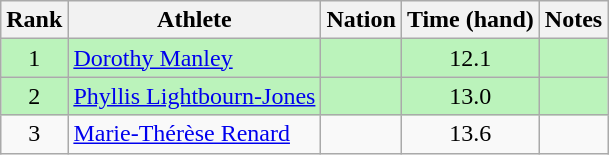<table class="wikitable sortable" style="text-align:center">
<tr>
<th>Rank</th>
<th>Athlete</th>
<th>Nation</th>
<th>Time (hand)</th>
<th>Notes</th>
</tr>
<tr bgcolor=#bbf3bb>
<td>1</td>
<td align=left><a href='#'>Dorothy Manley</a></td>
<td align=left></td>
<td>12.1</td>
<td></td>
</tr>
<tr bgcolor=#bbf3bb>
<td>2</td>
<td align=left><a href='#'>Phyllis Lightbourn-Jones</a></td>
<td align=left></td>
<td>13.0</td>
<td></td>
</tr>
<tr>
<td>3</td>
<td align=left><a href='#'>Marie-Thérèse Renard</a></td>
<td align=left></td>
<td>13.6</td>
<td></td>
</tr>
</table>
